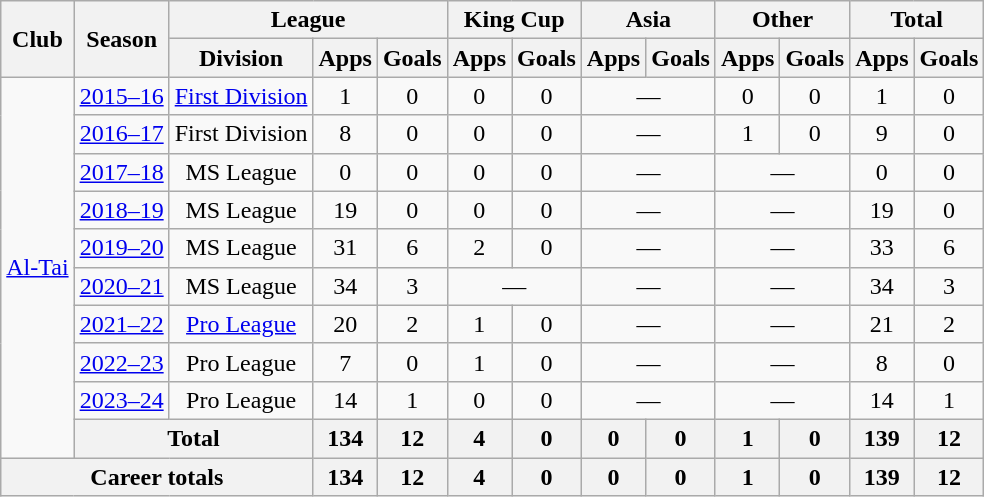<table class="wikitable" style="text-align: center">
<tr>
<th rowspan=2>Club</th>
<th rowspan=2>Season</th>
<th colspan=3>League</th>
<th colspan=2>King Cup</th>
<th colspan=2>Asia</th>
<th colspan=2>Other</th>
<th colspan=2>Total</th>
</tr>
<tr>
<th>Division</th>
<th>Apps</th>
<th>Goals</th>
<th>Apps</th>
<th>Goals</th>
<th>Apps</th>
<th>Goals</th>
<th>Apps</th>
<th>Goals</th>
<th>Apps</th>
<th>Goals</th>
</tr>
<tr>
<td rowspan=10><a href='#'>Al-Tai</a></td>
<td><a href='#'>2015–16</a></td>
<td><a href='#'>First Division</a></td>
<td>1</td>
<td>0</td>
<td>0</td>
<td>0</td>
<td colspan=2>—</td>
<td>0</td>
<td>0</td>
<td>1</td>
<td>0</td>
</tr>
<tr>
<td><a href='#'>2016–17</a></td>
<td>First Division</td>
<td>8</td>
<td>0</td>
<td>0</td>
<td>0</td>
<td colspan=2>—</td>
<td>1</td>
<td>0</td>
<td>9</td>
<td>0</td>
</tr>
<tr>
<td><a href='#'>2017–18</a></td>
<td>MS League</td>
<td>0</td>
<td>0</td>
<td>0</td>
<td>0</td>
<td colspan=2>—</td>
<td colspan=2>—</td>
<td>0</td>
<td>0</td>
</tr>
<tr>
<td><a href='#'>2018–19</a></td>
<td>MS League</td>
<td>19</td>
<td>0</td>
<td>0</td>
<td>0</td>
<td colspan=2>—</td>
<td colspan=2>—</td>
<td>19</td>
<td>0</td>
</tr>
<tr>
<td><a href='#'>2019–20</a></td>
<td>MS League</td>
<td>31</td>
<td>6</td>
<td>2</td>
<td>0</td>
<td colspan=2>—</td>
<td colspan=2>—</td>
<td>33</td>
<td>6</td>
</tr>
<tr>
<td><a href='#'>2020–21</a></td>
<td>MS League</td>
<td>34</td>
<td>3</td>
<td colspan=2>—</td>
<td colspan=2>—</td>
<td colspan=2>—</td>
<td>34</td>
<td>3</td>
</tr>
<tr>
<td><a href='#'>2021–22</a></td>
<td><a href='#'>Pro League</a></td>
<td>20</td>
<td>2</td>
<td>1</td>
<td>0</td>
<td colspan=2>—</td>
<td colspan=2>—</td>
<td>21</td>
<td>2</td>
</tr>
<tr>
<td><a href='#'>2022–23</a></td>
<td>Pro League</td>
<td>7</td>
<td>0</td>
<td>1</td>
<td>0</td>
<td colspan=2>—</td>
<td colspan=2>—</td>
<td>8</td>
<td>0</td>
</tr>
<tr>
<td><a href='#'>2023–24</a></td>
<td>Pro League</td>
<td>14</td>
<td>1</td>
<td>0</td>
<td>0</td>
<td colspan=2>—</td>
<td colspan=2>—</td>
<td>14</td>
<td>1</td>
</tr>
<tr>
<th colspan="2">Total</th>
<th>134</th>
<th>12</th>
<th>4</th>
<th>0</th>
<th>0</th>
<th>0</th>
<th>1</th>
<th>0</th>
<th>139</th>
<th>12</th>
</tr>
<tr>
<th colspan=3>Career totals</th>
<th>134</th>
<th>12</th>
<th>4</th>
<th>0</th>
<th>0</th>
<th>0</th>
<th>1</th>
<th>0</th>
<th>139</th>
<th>12</th>
</tr>
</table>
